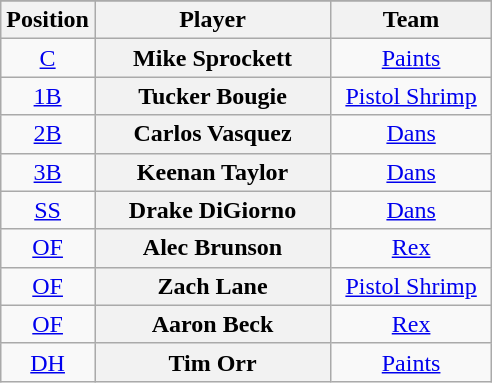<table class="wikitable sortable plainrowheaders" style="text-align:center;">
<tr>
</tr>
<tr>
<th scope="col">Position</th>
<th scope="col" style="width:150px;">Player</th>
<th scope="col" style="width:100px;">Team</th>
</tr>
<tr>
<td><a href='#'>C</a></td>
<th scope="row" style="text-align:center">Mike Sprockett</th>
<td><a href='#'>Paints</a></td>
</tr>
<tr>
<td><a href='#'>1B</a></td>
<th scope="row" style="text-align:center">Tucker Bougie</th>
<td><a href='#'>Pistol Shrimp</a></td>
</tr>
<tr>
<td><a href='#'>2B</a></td>
<th scope="row" style="text-align:center">Carlos Vasquez</th>
<td><a href='#'>Dans</a></td>
</tr>
<tr>
<td><a href='#'>3B</a></td>
<th scope="row" style="text-align:center">Keenan Taylor</th>
<td><a href='#'>Dans</a></td>
</tr>
<tr>
<td><a href='#'>SS</a></td>
<th scope="row" style="text-align:center">Drake DiGiorno</th>
<td><a href='#'>Dans</a></td>
</tr>
<tr>
<td><a href='#'>OF</a></td>
<th scope="row" style="text-align:center">Alec Brunson</th>
<td><a href='#'>Rex</a></td>
</tr>
<tr>
<td><a href='#'>OF</a></td>
<th scope="row" style="text-align:center">Zach Lane</th>
<td><a href='#'>Pistol Shrimp</a></td>
</tr>
<tr>
<td><a href='#'>OF</a></td>
<th scope="row" style="text-align:center">Aaron Beck</th>
<td><a href='#'>Rex</a></td>
</tr>
<tr>
<td><a href='#'>DH</a></td>
<th scope="row" style="text-align:center">Tim Orr</th>
<td><a href='#'>Paints</a></td>
</tr>
</table>
